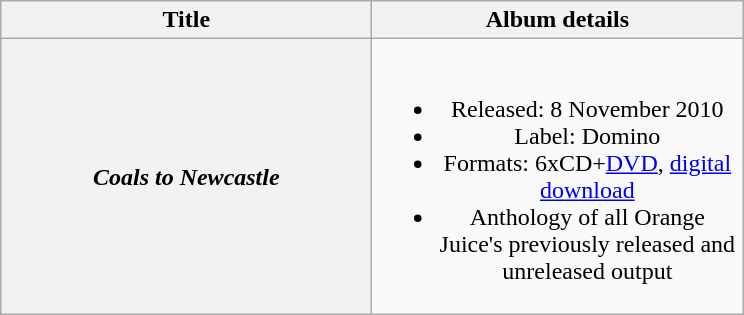<table class="wikitable plainrowheaders" style="text-align:center;">
<tr>
<th scope="col" style="width:15em;">Title</th>
<th scope="col" style="width:15em;">Album details</th>
</tr>
<tr>
<th scope="row"><em>Coals to Newcastle</em></th>
<td><br><ul><li>Released: 8 November 2010</li><li>Label: Domino</li><li>Formats: 6xCD+<a href='#'>DVD</a>, <a href='#'>digital download</a></li><li>Anthology of all Orange Juice's previously released and unreleased output</li></ul></td>
</tr>
</table>
